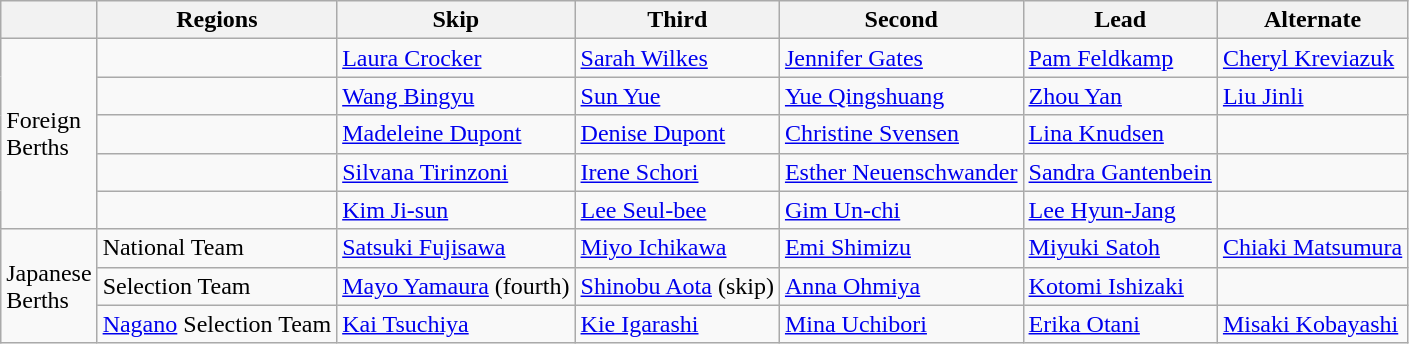<table class="wikitable">
<tr>
<th></th>
<th>Regions</th>
<th>Skip</th>
<th>Third</th>
<th>Second</th>
<th>Lead</th>
<th>Alternate</th>
</tr>
<tr>
<td rowspan=5>Foreign <br> Berths</td>
<td></td>
<td><a href='#'>Laura Crocker</a></td>
<td><a href='#'>Sarah Wilkes</a></td>
<td><a href='#'>Jennifer Gates</a></td>
<td><a href='#'>Pam Feldkamp</a></td>
<td><a href='#'>Cheryl Kreviazuk</a></td>
</tr>
<tr>
<td></td>
<td><a href='#'>Wang Bingyu</a></td>
<td><a href='#'>Sun Yue</a></td>
<td><a href='#'>Yue Qingshuang</a></td>
<td><a href='#'>Zhou Yan</a></td>
<td><a href='#'>Liu Jinli</a></td>
</tr>
<tr>
<td></td>
<td><a href='#'>Madeleine Dupont</a></td>
<td><a href='#'>Denise Dupont</a></td>
<td><a href='#'>Christine Svensen</a></td>
<td><a href='#'>Lina Knudsen</a></td>
<td></td>
</tr>
<tr>
<td></td>
<td><a href='#'>Silvana Tirinzoni</a></td>
<td><a href='#'>Irene Schori</a></td>
<td><a href='#'>Esther Neuenschwander</a></td>
<td><a href='#'>Sandra Gantenbein</a></td>
<td></td>
</tr>
<tr>
<td></td>
<td><a href='#'>Kim Ji-sun</a></td>
<td><a href='#'>Lee Seul-bee</a></td>
<td><a href='#'>Gim Un-chi</a></td>
<td><a href='#'>Lee Hyun-Jang</a></td>
<td></td>
</tr>
<tr>
<td rowspan=3>Japanese <br> Berths</td>
<td> National Team</td>
<td><a href='#'>Satsuki Fujisawa</a></td>
<td><a href='#'>Miyo Ichikawa</a></td>
<td><a href='#'>Emi Shimizu</a></td>
<td><a href='#'>Miyuki Satoh</a></td>
<td><a href='#'>Chiaki Matsumura</a></td>
</tr>
<tr>
<td> Selection Team</td>
<td><a href='#'>Mayo Yamaura</a> (fourth)</td>
<td><a href='#'>Shinobu Aota</a> (skip)</td>
<td><a href='#'>Anna Ohmiya</a></td>
<td><a href='#'>Kotomi Ishizaki</a></td>
<td></td>
</tr>
<tr>
<td> <a href='#'>Nagano</a> Selection Team</td>
<td><a href='#'>Kai Tsuchiya</a></td>
<td><a href='#'>Kie Igarashi</a></td>
<td><a href='#'>Mina Uchibori</a></td>
<td><a href='#'>Erika Otani</a></td>
<td><a href='#'>Misaki Kobayashi</a></td>
</tr>
</table>
